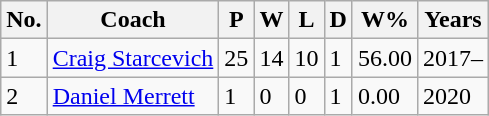<table class="wikitable sortable">
<tr>
<th>No.</th>
<th>Coach</th>
<th>P</th>
<th>W</th>
<th>L</th>
<th>D</th>
<th>W%</th>
<th>Years</th>
</tr>
<tr>
<td>1</td>
<td><a href='#'>Craig Starcevich</a></td>
<td>25</td>
<td>14</td>
<td>10</td>
<td>1</td>
<td>56.00</td>
<td>2017–</td>
</tr>
<tr>
<td>2</td>
<td><a href='#'>Daniel Merrett</a></td>
<td>1</td>
<td>0</td>
<td>0</td>
<td>1</td>
<td>0.00</td>
<td>2020</td>
</tr>
</table>
